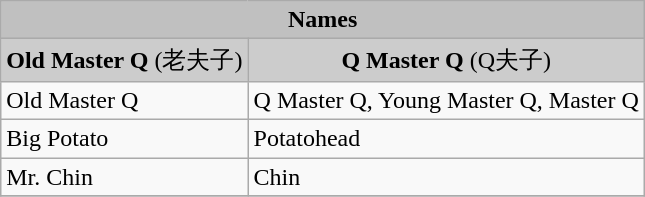<table class="wikitable">
<tr style="background:#ccc; text-align:center;">
<th colspan="6" style="background: silver;">Names</th>
</tr>
<tr style="background:#ccc; text-align:center;">
<td><strong>Old Master Q</strong> (老夫子)</td>
<td><strong>Q Master Q</strong> (Q夫子)</td>
</tr>
<tr>
<td>Old Master Q</td>
<td>Q Master Q, Young Master Q, Master Q</td>
</tr>
<tr>
<td>Big Potato</td>
<td>Potatohead</td>
</tr>
<tr>
<td>Mr. Chin</td>
<td>Chin</td>
</tr>
<tr>
</tr>
</table>
